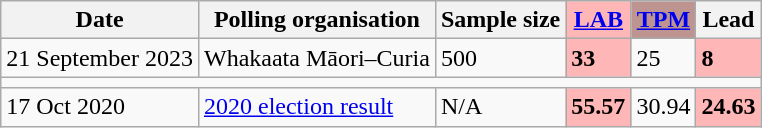<table class="wikitable">
<tr>
<th>Date</th>
<th>Polling organisation</th>
<th>Sample size</th>
<th style="background-color:#FFB6B6"><a href='#'>LAB</a></th>
<th style="background-color:#BD9490"><a href='#'>TPM</a></th>
<th>Lead</th>
</tr>
<tr>
<td>21 September 2023</td>
<td>Whakaata Māori–Curia</td>
<td>500</td>
<td style="background:#FFB6B6"><strong>33</strong></td>
<td>25</td>
<td style="background:#FFB6B6"><strong>8</strong></td>
</tr>
<tr>
<td colspan="9"></td>
</tr>
<tr>
<td>17 Oct 2020</td>
<td><a href='#'>2020 election result</a></td>
<td>N/A</td>
<td style="background:#FFB6B6"><strong>55.57</strong></td>
<td>30.94</td>
<td style="background-color:#FFB6B6;"><strong>24.63</strong></td>
</tr>
</table>
